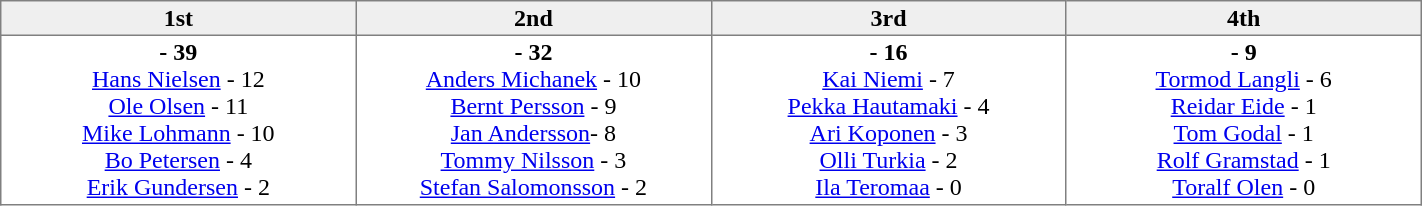<table border=1 cellpadding=2 cellspacing=0 width=75% style="border-collapse:collapse">
<tr align=center style="background:#efefef;">
<th width=20% >1st</th>
<th width=20% >2nd</th>
<th width=20% >3rd</th>
<th width=20%>4th</th>
</tr>
<tr align=center>
<td valign=top ><strong> - 39</strong><br><a href='#'>Hans Nielsen</a> - 12<br><a href='#'>Ole Olsen</a> - 11<br><a href='#'>Mike Lohmann</a> - 10<br><a href='#'>Bo Petersen</a> - 4<br><a href='#'>Erik Gundersen</a> - 2</td>
<td valign=top ><strong> - 32</strong><br><a href='#'>Anders Michanek</a> - 10<br><a href='#'>Bernt Persson</a> - 9<br><a href='#'>Jan Andersson</a>- 8<br><a href='#'>Tommy Nilsson</a> - 3<br><a href='#'>Stefan Salomonsson</a> - 2</td>
<td valign=top ><strong> - 16</strong><br><a href='#'>Kai Niemi</a> - 7<br><a href='#'>Pekka Hautamaki</a> - 4<br><a href='#'>Ari Koponen</a> - 3<br><a href='#'>Olli Turkia</a> - 2<br><a href='#'>Ila Teromaa</a> - 0</td>
<td valign=top><strong> - 9</strong><br><a href='#'>Tormod Langli</a> - 6<br><a href='#'>Reidar Eide</a> - 1<br><a href='#'>Tom Godal</a> - 1<br><a href='#'>Rolf Gramstad</a>  - 1<br><a href='#'>Toralf Olen</a> - 0</td>
</tr>
</table>
